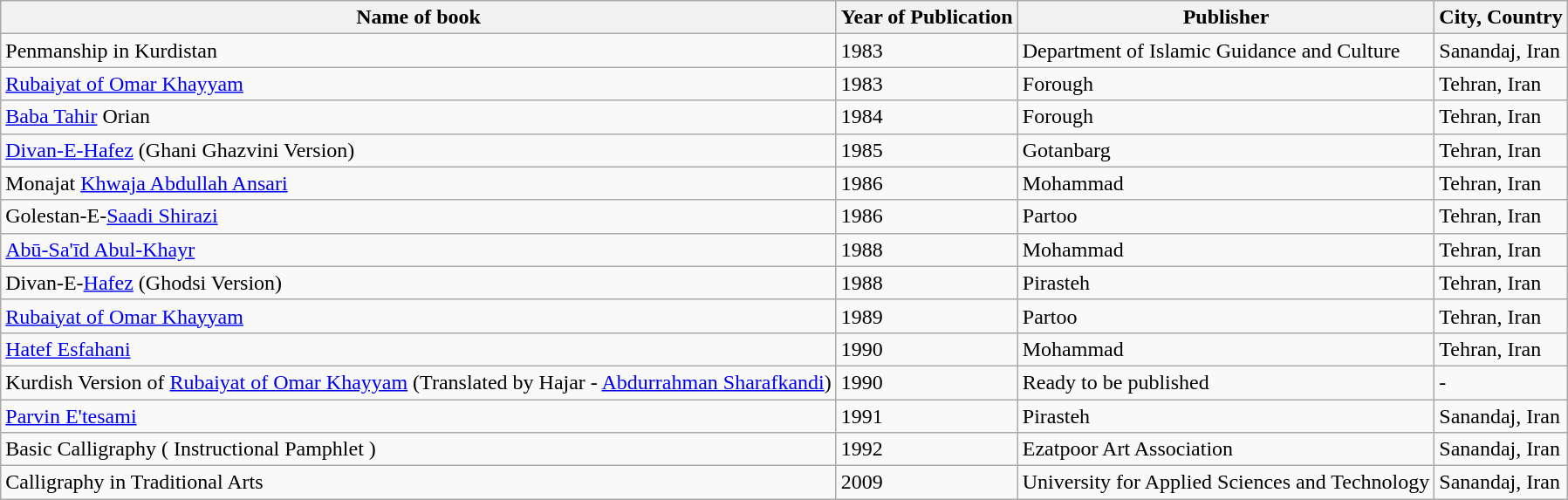<table class="wikitable">
<tr>
<th>Name of book</th>
<th>Year of Publication</th>
<th>Publisher</th>
<th>City, Country</th>
</tr>
<tr>
<td>Penmanship in Kurdistan</td>
<td>1983</td>
<td>Department of Islamic Guidance and Culture</td>
<td>Sanandaj, Iran</td>
</tr>
<tr>
<td><a href='#'>Rubaiyat of Omar Khayyam</a></td>
<td>1983</td>
<td>Forough</td>
<td>Tehran, Iran</td>
</tr>
<tr>
<td><a href='#'>Baba Tahir</a> Orian</td>
<td>1984</td>
<td>Forough</td>
<td>Tehran, Iran</td>
</tr>
<tr>
<td><a href='#'>Divan-E-Hafez</a> (Ghani Ghazvini Version)</td>
<td>1985</td>
<td>Gotanbarg</td>
<td>Tehran, Iran</td>
</tr>
<tr>
<td>Monajat <a href='#'>Khwaja Abdullah Ansari</a></td>
<td>1986</td>
<td>Mohammad</td>
<td>Tehran, Iran</td>
</tr>
<tr>
<td>Golestan-E-<a href='#'>Saadi Shirazi</a></td>
<td>1986</td>
<td>Partoo</td>
<td>Tehran, Iran</td>
</tr>
<tr>
<td><a href='#'>Abū-Sa'īd Abul-Khayr</a></td>
<td>1988</td>
<td>Mohammad</td>
<td>Tehran, Iran</td>
</tr>
<tr>
<td>Divan-E-<a href='#'>Hafez</a> (Ghodsi Version)</td>
<td>1988</td>
<td>Pirasteh</td>
<td>Tehran, Iran</td>
</tr>
<tr>
<td><a href='#'>Rubaiyat of Omar Khayyam</a></td>
<td>1989</td>
<td>Partoo</td>
<td>Tehran, Iran</td>
</tr>
<tr>
<td><a href='#'>Hatef Esfahani</a></td>
<td>1990</td>
<td>Mohammad</td>
<td>Tehran, Iran</td>
</tr>
<tr>
<td>Kurdish Version of <a href='#'>Rubaiyat of Omar Khayyam</a> (Translated by Hajar - <a href='#'>Abdurrahman Sharafkandi</a>)</td>
<td>1990</td>
<td>Ready to be published</td>
<td>-</td>
</tr>
<tr>
<td><a href='#'>Parvin E'tesami</a></td>
<td>1991</td>
<td>Pirasteh</td>
<td>Sanandaj, Iran</td>
</tr>
<tr>
<td>Basic Calligraphy ( Instructional Pamphlet )</td>
<td>1992</td>
<td>Ezatpoor Art Association</td>
<td>Sanandaj, Iran</td>
</tr>
<tr>
<td>Calligraphy in Traditional Arts</td>
<td>2009</td>
<td>University for Applied Sciences and Technology</td>
<td>Sanandaj, Iran</td>
</tr>
</table>
